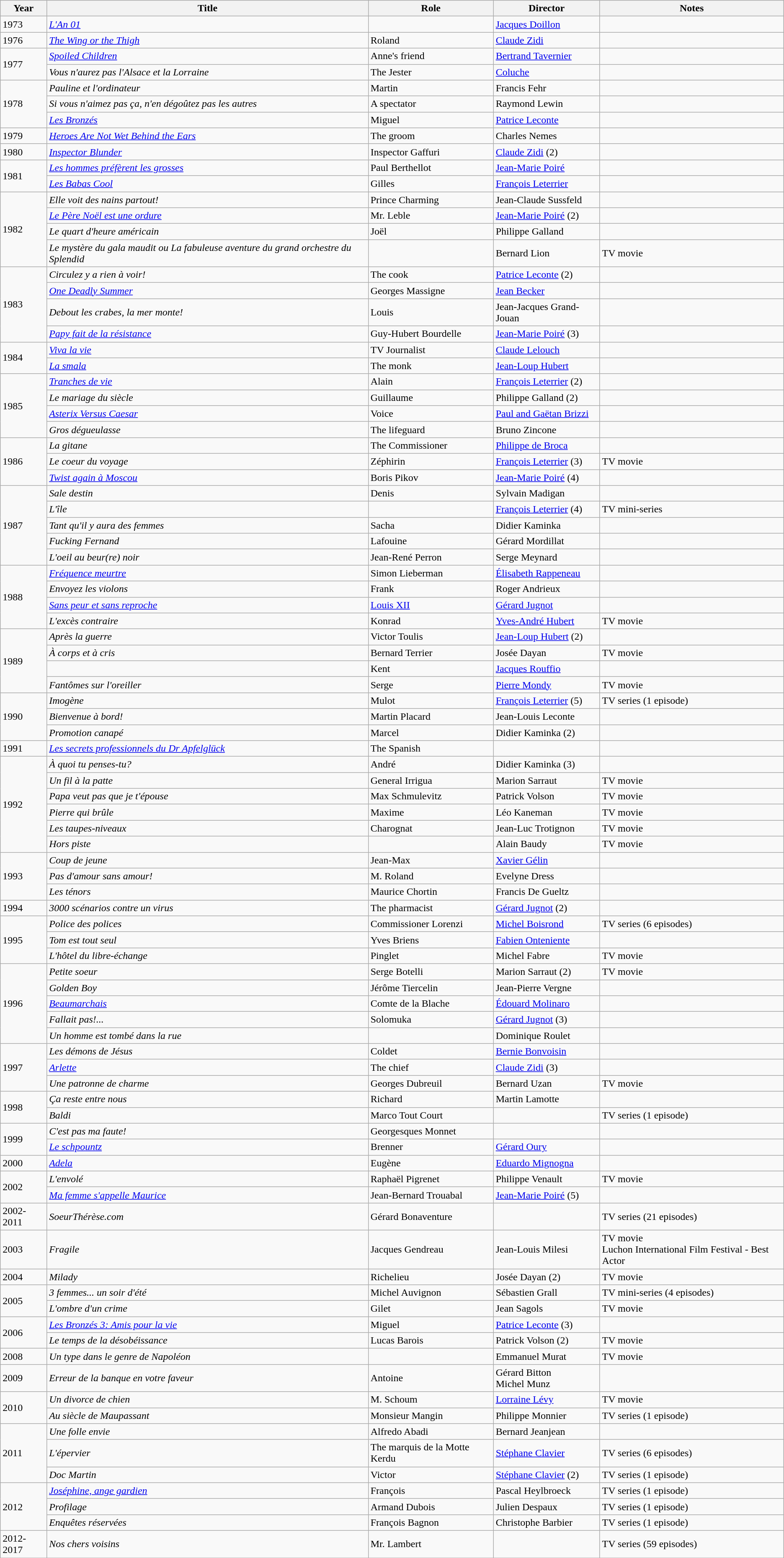<table class="wikitable sortable">
<tr>
<th>Year</th>
<th>Title</th>
<th>Role</th>
<th>Director</th>
<th class="unsortable">Notes</th>
</tr>
<tr>
<td rowspan=1>1973</td>
<td><em><a href='#'>L'An 01</a></em></td>
<td></td>
<td><a href='#'>Jacques Doillon</a></td>
<td></td>
</tr>
<tr>
<td rowspan=1>1976</td>
<td><em><a href='#'>The Wing or the Thigh</a></em></td>
<td>Roland</td>
<td><a href='#'>Claude Zidi</a></td>
<td></td>
</tr>
<tr>
<td rowspan=2>1977</td>
<td><em><a href='#'>Spoiled Children</a></em></td>
<td>Anne's friend</td>
<td><a href='#'>Bertrand Tavernier</a></td>
<td></td>
</tr>
<tr>
<td><em>Vous n'aurez pas l'Alsace et la Lorraine</em></td>
<td>The Jester</td>
<td><a href='#'>Coluche</a></td>
<td></td>
</tr>
<tr>
<td rowspan=3>1978</td>
<td><em>Pauline et l'ordinateur</em></td>
<td>Martin</td>
<td>Francis Fehr</td>
<td></td>
</tr>
<tr>
<td><em>Si vous n'aimez pas ça, n'en dégoûtez pas les autres</em></td>
<td>A spectator</td>
<td>Raymond Lewin</td>
<td></td>
</tr>
<tr>
<td><em><a href='#'>Les Bronzés</a></em></td>
<td>Miguel</td>
<td><a href='#'>Patrice Leconte</a></td>
<td></td>
</tr>
<tr>
<td rowspan=1>1979</td>
<td><em><a href='#'>Heroes Are Not Wet Behind the Ears</a></em></td>
<td>The groom</td>
<td>Charles Nemes</td>
<td></td>
</tr>
<tr>
<td rowspan=1>1980</td>
<td><em><a href='#'>Inspector Blunder</a></em></td>
<td>Inspector Gaffuri</td>
<td><a href='#'>Claude Zidi</a> (2)</td>
<td></td>
</tr>
<tr>
<td rowspan=2>1981</td>
<td><em><a href='#'>Les hommes préfèrent les grosses</a></em></td>
<td>Paul Berthellot</td>
<td><a href='#'>Jean-Marie Poiré</a></td>
<td></td>
</tr>
<tr>
<td><em><a href='#'>Les Babas Cool</a></em></td>
<td>Gilles</td>
<td><a href='#'>François Leterrier</a></td>
<td></td>
</tr>
<tr>
<td rowspan=4>1982</td>
<td><em>Elle voit des nains partout!</em></td>
<td>Prince Charming</td>
<td>Jean-Claude Sussfeld</td>
<td></td>
</tr>
<tr>
<td><em><a href='#'>Le Père Noël est une ordure</a></em></td>
<td>Mr. Leble</td>
<td><a href='#'>Jean-Marie Poiré</a> (2)</td>
<td></td>
</tr>
<tr>
<td><em>Le quart d'heure américain</em></td>
<td>Joël</td>
<td>Philippe Galland</td>
<td></td>
</tr>
<tr>
<td><em>Le mystère du gala maudit ou La fabuleuse aventure du grand orchestre du Splendid</em></td>
<td></td>
<td>Bernard Lion</td>
<td>TV movie</td>
</tr>
<tr>
<td rowspan=4>1983</td>
<td><em>Circulez y a rien à voir!</em></td>
<td>The cook</td>
<td><a href='#'>Patrice Leconte</a> (2)</td>
<td></td>
</tr>
<tr>
<td><em><a href='#'>One Deadly Summer</a></em></td>
<td>Georges Massigne</td>
<td><a href='#'>Jean Becker</a></td>
<td></td>
</tr>
<tr>
<td><em>Debout les crabes, la mer monte!</em></td>
<td>Louis</td>
<td>Jean-Jacques Grand-Jouan</td>
<td></td>
</tr>
<tr>
<td><em><a href='#'>Papy fait de la résistance</a></em></td>
<td>Guy-Hubert Bourdelle</td>
<td><a href='#'>Jean-Marie Poiré</a> (3)</td>
<td></td>
</tr>
<tr>
<td rowspan=2>1984</td>
<td><em><a href='#'>Viva la vie</a></em></td>
<td>TV Journalist</td>
<td><a href='#'>Claude Lelouch</a></td>
<td></td>
</tr>
<tr>
<td><em><a href='#'>La smala</a></em></td>
<td>The monk</td>
<td><a href='#'>Jean-Loup Hubert</a></td>
<td></td>
</tr>
<tr>
<td rowspan=4>1985</td>
<td><em><a href='#'>Tranches de vie</a></em></td>
<td>Alain</td>
<td><a href='#'>François Leterrier</a> (2)</td>
<td></td>
</tr>
<tr>
<td><em>Le mariage du siècle</em></td>
<td>Guillaume</td>
<td>Philippe Galland (2)</td>
<td></td>
</tr>
<tr>
<td><em><a href='#'>Asterix Versus Caesar</a></em></td>
<td>Voice</td>
<td><a href='#'>Paul and Gaëtan Brizzi</a></td>
<td></td>
</tr>
<tr>
<td><em>Gros dégueulasse</em></td>
<td>The lifeguard</td>
<td>Bruno Zincone</td>
<td></td>
</tr>
<tr>
<td rowspan=3>1986</td>
<td><em>La gitane</em></td>
<td>The Commissioner</td>
<td><a href='#'>Philippe de Broca</a></td>
<td></td>
</tr>
<tr>
<td><em>Le coeur du voyage</em></td>
<td>Zéphirin</td>
<td><a href='#'>François Leterrier</a> (3)</td>
<td>TV movie</td>
</tr>
<tr>
<td><em><a href='#'>Twist again à Moscou</a></em></td>
<td>Boris Pikov</td>
<td><a href='#'>Jean-Marie Poiré</a> (4)</td>
<td></td>
</tr>
<tr>
<td rowspan=5>1987</td>
<td><em>Sale destin</em></td>
<td>Denis</td>
<td>Sylvain Madigan</td>
<td></td>
</tr>
<tr>
<td><em>L'île</em></td>
<td></td>
<td><a href='#'>François Leterrier</a> (4)</td>
<td>TV mini-series</td>
</tr>
<tr>
<td><em>Tant qu'il y aura des femmes</em></td>
<td>Sacha</td>
<td>Didier Kaminka</td>
<td></td>
</tr>
<tr>
<td><em>Fucking Fernand</em></td>
<td>Lafouine</td>
<td>Gérard Mordillat</td>
<td></td>
</tr>
<tr>
<td><em>L'oeil au beur(re) noir</em></td>
<td>Jean-René Perron</td>
<td>Serge Meynard</td>
<td></td>
</tr>
<tr>
<td rowspan=4>1988</td>
<td><em><a href='#'>Fréquence meurtre</a></em></td>
<td>Simon Lieberman</td>
<td><a href='#'>Élisabeth Rappeneau</a></td>
<td></td>
</tr>
<tr>
<td><em>Envoyez les violons</em></td>
<td>Frank</td>
<td>Roger Andrieux</td>
<td></td>
</tr>
<tr>
<td><em><a href='#'>Sans peur et sans reproche</a></em></td>
<td><a href='#'>Louis XII</a></td>
<td><a href='#'>Gérard Jugnot</a></td>
<td></td>
</tr>
<tr>
<td><em>L'excès contraire</em></td>
<td>Konrad</td>
<td><a href='#'>Yves-André Hubert</a></td>
<td>TV movie</td>
</tr>
<tr>
<td rowspan=4>1989</td>
<td><em>Après la guerre</em></td>
<td>Victor Toulis</td>
<td><a href='#'>Jean-Loup Hubert</a> (2)</td>
<td></td>
</tr>
<tr>
<td><em>À corps et à cris</em></td>
<td>Bernard Terrier</td>
<td>Josée Dayan</td>
<td>TV movie</td>
</tr>
<tr>
<td><em></em></td>
<td>Kent</td>
<td><a href='#'>Jacques Rouffio</a></td>
<td></td>
</tr>
<tr>
<td><em>Fantômes sur l'oreiller</em></td>
<td>Serge</td>
<td><a href='#'>Pierre Mondy</a></td>
<td>TV movie</td>
</tr>
<tr>
<td rowspan=3>1990</td>
<td><em>Imogène</em></td>
<td>Mulot</td>
<td><a href='#'>François Leterrier</a> (5)</td>
<td>TV series (1 episode)</td>
</tr>
<tr>
<td><em>Bienvenue à bord!</em></td>
<td>Martin Placard</td>
<td>Jean-Louis Leconte</td>
<td></td>
</tr>
<tr>
<td><em>Promotion canapé</em></td>
<td>Marcel</td>
<td>Didier Kaminka (2)</td>
<td></td>
</tr>
<tr>
<td rowspan=1>1991</td>
<td><em><a href='#'>Les secrets professionnels du Dr Apfelglück</a></em></td>
<td>The Spanish</td>
<td></td>
<td></td>
</tr>
<tr>
<td rowspan=6>1992</td>
<td><em>À quoi tu penses-tu?</em></td>
<td>André</td>
<td>Didier Kaminka (3)</td>
<td></td>
</tr>
<tr>
<td><em>Un fil à la patte</em></td>
<td>General Irrigua</td>
<td>Marion Sarraut</td>
<td>TV movie</td>
</tr>
<tr>
<td><em>Papa veut pas que je t'épouse</em></td>
<td>Max Schmulevitz</td>
<td>Patrick Volson</td>
<td>TV movie</td>
</tr>
<tr>
<td><em>Pierre qui brûle</em></td>
<td>Maxime</td>
<td>Léo Kaneman</td>
<td>TV movie</td>
</tr>
<tr>
<td><em>Les taupes-niveaux</em></td>
<td>Charognat</td>
<td>Jean-Luc Trotignon</td>
<td>TV movie</td>
</tr>
<tr>
<td><em>Hors piste</em></td>
<td></td>
<td>Alain Baudy</td>
<td>TV movie</td>
</tr>
<tr>
<td rowspan=3>1993</td>
<td><em>Coup de jeune</em></td>
<td>Jean-Max</td>
<td><a href='#'>Xavier Gélin</a></td>
<td></td>
</tr>
<tr>
<td><em>Pas d'amour sans amour!</em></td>
<td>M. Roland</td>
<td>Evelyne Dress</td>
<td></td>
</tr>
<tr>
<td><em>Les ténors</em></td>
<td>Maurice Chortin</td>
<td>Francis De Gueltz</td>
<td></td>
</tr>
<tr>
<td rowspan=1>1994</td>
<td><em>3000 scénarios contre un virus</em></td>
<td>The pharmacist</td>
<td><a href='#'>Gérard Jugnot</a> (2)</td>
<td></td>
</tr>
<tr>
<td rowspan=3>1995</td>
<td><em>Police des polices</em></td>
<td>Commissioner Lorenzi</td>
<td><a href='#'>Michel Boisrond</a></td>
<td>TV series (6 episodes)</td>
</tr>
<tr>
<td><em>Tom est tout seul</em></td>
<td>Yves Briens</td>
<td><a href='#'>Fabien Onteniente</a></td>
<td></td>
</tr>
<tr>
<td><em>L'hôtel du libre-échange</em></td>
<td>Pinglet</td>
<td>Michel Fabre</td>
<td>TV movie</td>
</tr>
<tr>
<td rowspan=5>1996</td>
<td><em>Petite soeur</em></td>
<td>Serge Botelli</td>
<td>Marion Sarraut (2)</td>
<td>TV movie</td>
</tr>
<tr>
<td><em>Golden Boy</em></td>
<td>Jérôme Tiercelin</td>
<td>Jean-Pierre Vergne</td>
<td></td>
</tr>
<tr>
<td><em><a href='#'>Beaumarchais</a></em></td>
<td>Comte de la Blache</td>
<td><a href='#'>Édouard Molinaro</a></td>
<td></td>
</tr>
<tr>
<td><em>Fallait pas!...</em></td>
<td>Solomuka</td>
<td><a href='#'>Gérard Jugnot</a> (3)</td>
<td></td>
</tr>
<tr>
<td><em>Un homme est tombé dans la rue</em></td>
<td></td>
<td>Dominique Roulet</td>
<td></td>
</tr>
<tr>
<td rowspan=3>1997</td>
<td><em>Les démons de Jésus</em></td>
<td>Coldet</td>
<td><a href='#'>Bernie Bonvoisin</a></td>
<td></td>
</tr>
<tr>
<td><em><a href='#'>Arlette</a></em></td>
<td>The chief</td>
<td><a href='#'>Claude Zidi</a> (3)</td>
<td></td>
</tr>
<tr>
<td><em>Une patronne de charme</em></td>
<td>Georges Dubreuil</td>
<td>Bernard Uzan</td>
<td>TV movie</td>
</tr>
<tr>
<td rowspan=2>1998</td>
<td><em>Ça reste entre nous</em></td>
<td>Richard</td>
<td>Martin Lamotte</td>
<td></td>
</tr>
<tr>
<td><em>Baldi</em></td>
<td>Marco Tout Court</td>
<td></td>
<td>TV series (1 episode)</td>
</tr>
<tr>
<td rowspan=2>1999</td>
<td><em>C'est pas ma faute!</em></td>
<td>Georgesques Monnet</td>
<td></td>
</tr>
<tr>
<td><em><a href='#'>Le schpountz</a></em></td>
<td>Brenner</td>
<td><a href='#'>Gérard Oury</a></td>
<td></td>
</tr>
<tr>
<td rowspan=1>2000</td>
<td><em><a href='#'>Adela</a></em></td>
<td>Eugène</td>
<td><a href='#'>Eduardo Mignogna</a></td>
<td></td>
</tr>
<tr>
<td rowspan=2>2002</td>
<td><em>L'envolé</em></td>
<td>Raphaël Pigrenet</td>
<td>Philippe Venault</td>
<td>TV movie</td>
</tr>
<tr>
<td><em><a href='#'>Ma femme s'appelle Maurice</a></em></td>
<td>Jean-Bernard Trouabal</td>
<td><a href='#'>Jean-Marie Poiré</a> (5)</td>
<td></td>
</tr>
<tr>
<td rowspan=1>2002-2011</td>
<td><em>SoeurThérèse.com</em></td>
<td>Gérard Bonaventure</td>
<td></td>
<td>TV series (21 episodes)</td>
</tr>
<tr>
<td rowspan=1>2003</td>
<td><em>Fragile</em></td>
<td>Jacques Gendreau</td>
<td>Jean-Louis Milesi</td>
<td>TV movie<br>Luchon International Film Festival - Best Actor</td>
</tr>
<tr>
<td rowspan=1>2004</td>
<td><em>Milady</em></td>
<td>Richelieu</td>
<td>Josée Dayan (2)</td>
<td>TV movie</td>
</tr>
<tr>
<td rowspan=2>2005</td>
<td><em>3 femmes... un soir d'été</em></td>
<td>Michel Auvignon</td>
<td>Sébastien Grall</td>
<td>TV mini-series (4 episodes)</td>
</tr>
<tr>
<td><em>L'ombre d'un crime</em></td>
<td>Gilet</td>
<td>Jean Sagols</td>
<td>TV movie</td>
</tr>
<tr>
<td rowspan=2>2006</td>
<td><em><a href='#'>Les Bronzés 3: Amis pour la vie</a></em></td>
<td>Miguel</td>
<td><a href='#'>Patrice Leconte</a> (3)</td>
<td></td>
</tr>
<tr>
<td><em>Le temps de la désobéissance</em></td>
<td>Lucas Barois</td>
<td>Patrick Volson (2)</td>
<td>TV movie</td>
</tr>
<tr>
<td rowspan=1>2008</td>
<td><em>Un type dans le genre de Napoléon</em></td>
<td></td>
<td>Emmanuel Murat</td>
<td>TV movie</td>
</tr>
<tr>
<td rowspan=1>2009</td>
<td><em>Erreur de la banque en votre faveur</em></td>
<td>Antoine</td>
<td>Gérard Bitton<br>Michel Munz</td>
<td></td>
</tr>
<tr>
<td rowspan=2>2010</td>
<td><em>Un divorce de chien</em></td>
<td>M. Schoum</td>
<td><a href='#'>Lorraine Lévy</a></td>
<td>TV movie</td>
</tr>
<tr>
<td><em>Au siècle de Maupassant</em></td>
<td>Monsieur Mangin</td>
<td>Philippe Monnier</td>
<td>TV series (1 episode)</td>
</tr>
<tr>
<td rowspan=3>2011</td>
<td><em>Une folle envie</em></td>
<td>Alfredo Abadi</td>
<td>Bernard Jeanjean</td>
<td></td>
</tr>
<tr>
<td><em>L'épervier</em></td>
<td>The marquis de la Motte Kerdu</td>
<td><a href='#'>Stéphane Clavier</a></td>
<td>TV series (6 episodes)</td>
</tr>
<tr>
<td><em>Doc Martin</em></td>
<td>Victor</td>
<td><a href='#'>Stéphane Clavier</a> (2)</td>
<td>TV series (1 episode)</td>
</tr>
<tr>
<td rowspan=3>2012</td>
<td><em><a href='#'>Joséphine, ange gardien</a></em></td>
<td>François</td>
<td>Pascal Heylbroeck</td>
<td>TV series (1 episode)</td>
</tr>
<tr>
<td><em>Profilage</em></td>
<td>Armand Dubois</td>
<td>Julien Despaux</td>
<td>TV series (1 episode)</td>
</tr>
<tr>
<td><em>Enquêtes réservées</em></td>
<td>François Bagnon</td>
<td>Christophe Barbier</td>
<td>TV series (1 episode)</td>
</tr>
<tr>
<td rowspan=1>2012-2017</td>
<td><em>Nos chers voisins</em></td>
<td>Mr. Lambert</td>
<td></td>
<td>TV series (59 episodes)</td>
</tr>
<tr>
</tr>
</table>
